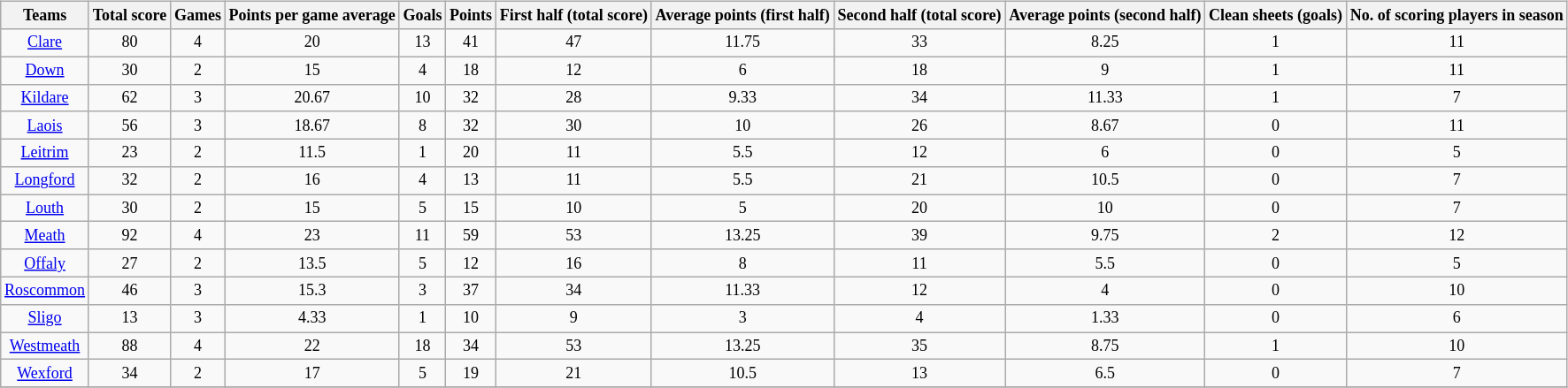<table class="wikitable sortable mw-collapsible mw-collapsed" style="font-size:12px; text-align:center; float:left; margin:0.10em 0 1em 1em;">
<tr>
<th>Teams</th>
<th>Total score</th>
<th>Games</th>
<th>Points per game average</th>
<th>Goals</th>
<th>Points</th>
<th>First half (total score)</th>
<th>Average points (first half)</th>
<th>Second half (total score)</th>
<th>Average points (second half)</th>
<th>Clean sheets (goals)</th>
<th>No. of scoring players in season</th>
</tr>
<tr>
<td> <a href='#'>Clare</a></td>
<td style="text-align:center;">80</td>
<td>4</td>
<td>20</td>
<td>13</td>
<td>41</td>
<td>47</td>
<td>11.75</td>
<td>33</td>
<td>8.25</td>
<td>1</td>
<td>11</td>
</tr>
<tr>
<td> <a href='#'>Down</a></td>
<td style="text-align:center;">30</td>
<td>2</td>
<td>15</td>
<td>4</td>
<td>18</td>
<td>12</td>
<td>6</td>
<td>18</td>
<td>9</td>
<td>1</td>
<td>11</td>
</tr>
<tr>
<td> <a href='#'>Kildare</a></td>
<td style="text-align:center;">62</td>
<td>3</td>
<td>20.67</td>
<td>10</td>
<td>32</td>
<td>28</td>
<td>9.33</td>
<td>34</td>
<td>11.33</td>
<td>1</td>
<td>7</td>
</tr>
<tr>
<td> <a href='#'>Laois</a></td>
<td style="text-align:center;">56</td>
<td>3</td>
<td>18.67</td>
<td>8</td>
<td>32</td>
<td>30</td>
<td>10</td>
<td>26</td>
<td>8.67</td>
<td>0</td>
<td>11</td>
</tr>
<tr>
<td> <a href='#'>Leitrim</a></td>
<td style="text-align:center;">23</td>
<td>2</td>
<td>11.5</td>
<td>1</td>
<td>20</td>
<td>11</td>
<td>5.5</td>
<td>12</td>
<td>6</td>
<td>0</td>
<td>5</td>
</tr>
<tr>
<td><a href='#'>Longford</a> </td>
<td style="text-align:center;">32</td>
<td>2</td>
<td>16</td>
<td>4</td>
<td>13</td>
<td>11</td>
<td>5.5</td>
<td>21</td>
<td>10.5</td>
<td>0</td>
<td>7</td>
</tr>
<tr>
<td> <a href='#'>Louth</a></td>
<td style="text-align:center;">30</td>
<td>2</td>
<td>15</td>
<td>5</td>
<td>15</td>
<td>10</td>
<td>5</td>
<td>20</td>
<td>10</td>
<td>0</td>
<td>7</td>
</tr>
<tr>
<td> <a href='#'>Meath</a></td>
<td style="text-align:center;">92</td>
<td>4</td>
<td>23</td>
<td>11</td>
<td>59</td>
<td>53</td>
<td>13.25</td>
<td>39</td>
<td>9.75</td>
<td>2</td>
<td>12</td>
</tr>
<tr>
<td><a href='#'>Offaly</a></td>
<td style="text-align:center;">27</td>
<td>2</td>
<td>13.5</td>
<td>5</td>
<td>12</td>
<td>16</td>
<td>8</td>
<td>11</td>
<td>5.5</td>
<td>0</td>
<td>5</td>
</tr>
<tr>
<td><a href='#'>Roscommon</a></td>
<td style="text-align:center;">46</td>
<td>3</td>
<td>15.3</td>
<td>3</td>
<td>37</td>
<td>34</td>
<td>11.33</td>
<td>12</td>
<td>4</td>
<td>0</td>
<td>10</td>
</tr>
<tr>
<td> <a href='#'>Sligo</a></td>
<td style="text-align:center;">13</td>
<td>3</td>
<td>4.33</td>
<td>1</td>
<td>10</td>
<td>9</td>
<td>3</td>
<td>4</td>
<td>1.33</td>
<td>0</td>
<td>6</td>
</tr>
<tr>
<td> <a href='#'>Westmeath</a></td>
<td style="text-align:center;">88</td>
<td>4</td>
<td>22</td>
<td>18</td>
<td>34</td>
<td>53</td>
<td>13.25</td>
<td>35</td>
<td>8.75</td>
<td>1</td>
<td>10</td>
</tr>
<tr>
<td><a href='#'>Wexford</a></td>
<td style="text-align:center;">34</td>
<td>2</td>
<td>17</td>
<td>5</td>
<td>19</td>
<td>21</td>
<td>10.5</td>
<td>13</td>
<td>6.5</td>
<td>0</td>
<td>7</td>
</tr>
<tr>
</tr>
</table>
